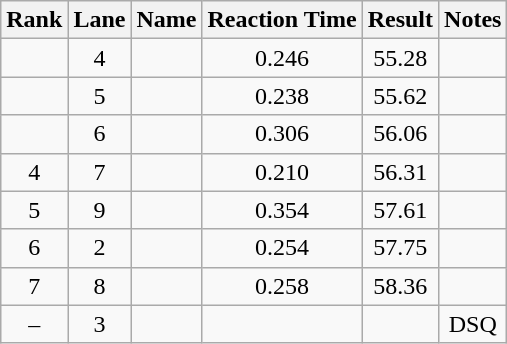<table class="wikitable" style="text-align:center">
<tr>
<th>Rank</th>
<th>Lane</th>
<th>Name</th>
<th>Reaction Time</th>
<th>Result</th>
<th>Notes</th>
</tr>
<tr>
<td></td>
<td>4</td>
<td align="left"></td>
<td>0.246</td>
<td>55.28</td>
<td></td>
</tr>
<tr>
<td></td>
<td>5</td>
<td align="left"></td>
<td>0.238</td>
<td>55.62</td>
<td></td>
</tr>
<tr>
<td></td>
<td>6</td>
<td align="left"></td>
<td>0.306</td>
<td>56.06</td>
<td></td>
</tr>
<tr>
<td>4</td>
<td>7</td>
<td align="left"></td>
<td>0.210</td>
<td>56.31</td>
<td></td>
</tr>
<tr>
<td>5</td>
<td>9</td>
<td align="left"></td>
<td>0.354</td>
<td>57.61</td>
<td></td>
</tr>
<tr>
<td>6</td>
<td>2</td>
<td align="left"></td>
<td>0.254</td>
<td>57.75</td>
<td></td>
</tr>
<tr>
<td>7</td>
<td>8</td>
<td align="left"></td>
<td>0.258</td>
<td>58.36</td>
<td></td>
</tr>
<tr>
<td>–</td>
<td>3</td>
<td align="left"></td>
<td></td>
<td></td>
<td>DSQ</td>
</tr>
</table>
